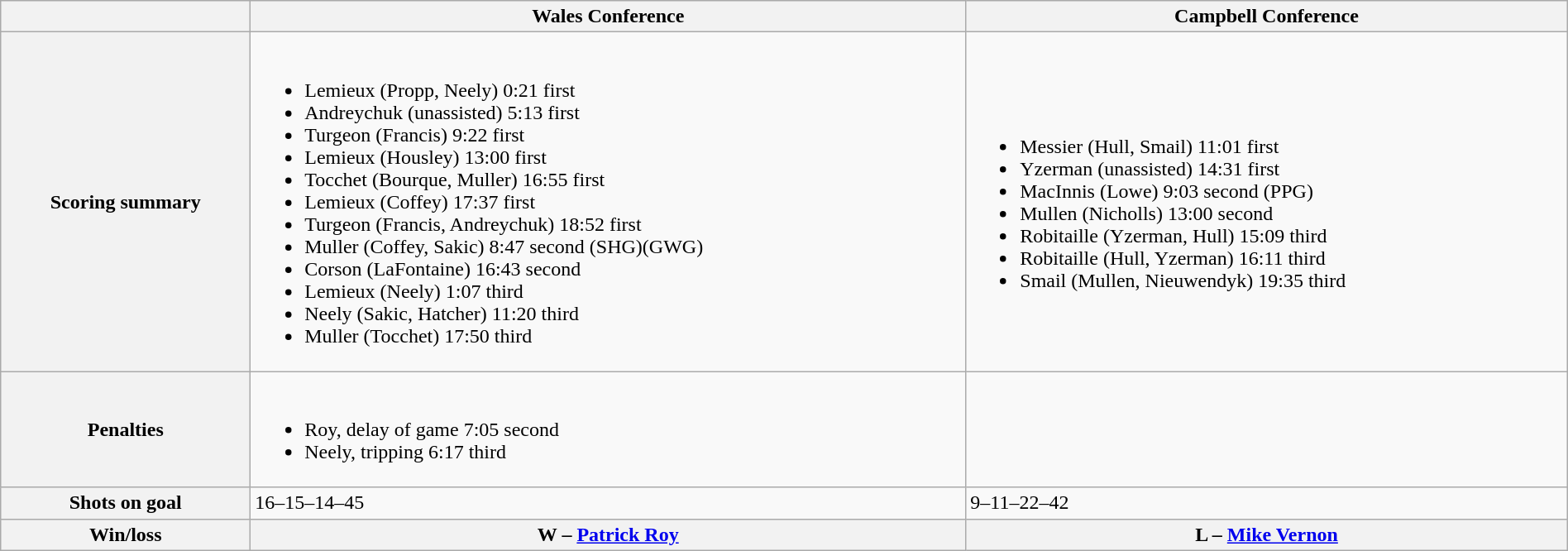<table class="wikitable" style="width:100%">
<tr>
<th></th>
<th>Wales Conference</th>
<th>Campbell Conference</th>
</tr>
<tr>
<th>Scoring summary</th>
<td><br><ul><li>Lemieux (Propp, Neely) 0:21 first</li><li>Andreychuk (unassisted) 5:13 first</li><li>Turgeon (Francis) 9:22 first</li><li>Lemieux (Housley) 13:00 first</li><li>Tocchet (Bourque, Muller) 16:55 first</li><li>Lemieux (Coffey) 17:37 first</li><li>Turgeon (Francis, Andreychuk) 18:52 first</li><li>Muller (Coffey, Sakic) 8:47 second (SHG)(GWG)</li><li>Corson (LaFontaine) 16:43 second</li><li>Lemieux (Neely) 1:07 third</li><li>Neely (Sakic, Hatcher) 11:20 third</li><li>Muller (Tocchet) 17:50 third</li></ul></td>
<td><br><ul><li>Messier (Hull, Smail) 11:01 first</li><li>Yzerman (unassisted) 14:31 first</li><li>MacInnis (Lowe) 9:03 second (PPG)</li><li>Mullen (Nicholls) 13:00 second</li><li>Robitaille (Yzerman, Hull) 15:09 third</li><li>Robitaille (Hull, Yzerman) 16:11 third</li><li>Smail (Mullen, Nieuwendyk) 19:35 third</li></ul></td>
</tr>
<tr>
<th>Penalties</th>
<td><br><ul><li>Roy, delay of game 7:05 second</li><li>Neely, tripping 6:17 third</li></ul></td>
</tr>
<tr>
<th>Shots on goal</th>
<td>16–15–14–45</td>
<td>9–11–22–42</td>
</tr>
<tr>
<th>Win/loss</th>
<th><strong>W</strong> – <a href='#'>Patrick Roy</a></th>
<th><strong>L</strong> – <a href='#'>Mike Vernon</a></th>
</tr>
</table>
